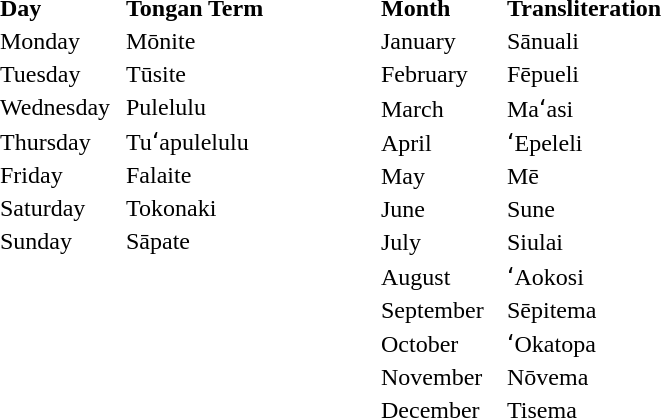<table>
<tr>
<td valign="top"><br><table style="margin-right: 2em;">
<tr>
<th style="text-align:left; width:5em;">Day</th>
<th style="text-align:left; width:8em;">Tongan Term</th>
</tr>
<tr>
<td>Monday</td>
<td>Mōnite</td>
</tr>
<tr>
<td>Tuesday</td>
<td>Tūsite</td>
</tr>
<tr>
<td>Wednesday</td>
<td>Pulelulu</td>
</tr>
<tr>
<td>Thursday</td>
<td>Tuʻapulelulu</td>
</tr>
<tr>
<td>Friday</td>
<td>Falaite</td>
</tr>
<tr>
<td>Saturday</td>
<td>Tokonaki</td>
</tr>
<tr>
<td>Sunday</td>
<td>Sāpate</td>
</tr>
</table>
</td>
<td><br><table>
<tr>
<th style="text-align:left; width:5em;">Month</th>
<th style="text-align:left; width:7em;">Transliteration</th>
</tr>
<tr>
<td>January</td>
<td>Sānuali</td>
</tr>
<tr>
<td>February</td>
<td>Fēpueli</td>
</tr>
<tr>
<td>March</td>
<td>Maʻasi</td>
</tr>
<tr>
<td>April</td>
<td>ʻEpeleli</td>
</tr>
<tr>
<td>May</td>
<td>Mē</td>
</tr>
<tr>
<td>June</td>
<td>Sune</td>
</tr>
<tr>
<td>July</td>
<td>Siulai</td>
</tr>
<tr>
<td>August</td>
<td>ʻAokosi</td>
</tr>
<tr>
<td>September</td>
<td>Sēpitema</td>
</tr>
<tr>
<td>October</td>
<td>ʻOkatopa</td>
</tr>
<tr>
<td>November</td>
<td>Nōvema</td>
</tr>
<tr>
<td>December</td>
<td>Tisema</td>
</tr>
</table>
</td>
</tr>
</table>
